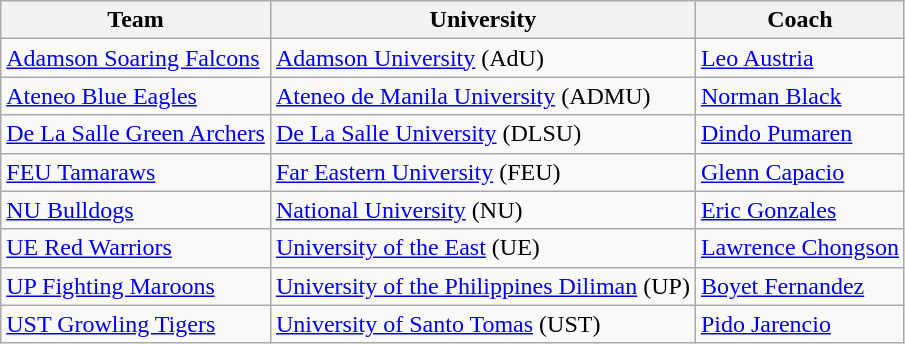<table class="wikitable">
<tr>
<th>Team</th>
<th>University</th>
<th>Coach</th>
</tr>
<tr>
<td><a href='#'>Adamson Soaring Falcons</a></td>
<td><a href='#'>Adamson University</a> (AdU)</td>
<td><a href='#'>Leo Austria</a></td>
</tr>
<tr>
<td><a href='#'>Ateneo Blue Eagles</a></td>
<td><a href='#'>Ateneo de Manila University</a> (ADMU)</td>
<td><a href='#'>Norman Black</a></td>
</tr>
<tr>
<td><a href='#'>De La Salle Green Archers</a></td>
<td><a href='#'>De La Salle University</a> (DLSU)</td>
<td><a href='#'>Dindo Pumaren</a></td>
</tr>
<tr>
<td><a href='#'>FEU Tamaraws</a></td>
<td><a href='#'>Far Eastern University</a> (FEU)</td>
<td><a href='#'>Glenn Capacio</a></td>
</tr>
<tr>
<td><a href='#'>NU Bulldogs</a></td>
<td><a href='#'>National University</a> (NU)</td>
<td><a href='#'>Eric Gonzales</a></td>
</tr>
<tr>
<td><a href='#'>UE Red Warriors</a></td>
<td><a href='#'>University of the East</a> (UE)</td>
<td><a href='#'>Lawrence Chongson</a></td>
</tr>
<tr>
<td><a href='#'>UP Fighting Maroons</a></td>
<td><a href='#'>University of the Philippines Diliman</a> (UP)</td>
<td><a href='#'>Boyet Fernandez</a></td>
</tr>
<tr>
<td><a href='#'>UST Growling Tigers</a></td>
<td><a href='#'>University of Santo Tomas</a> (UST)</td>
<td><a href='#'>Pido Jarencio</a></td>
</tr>
</table>
